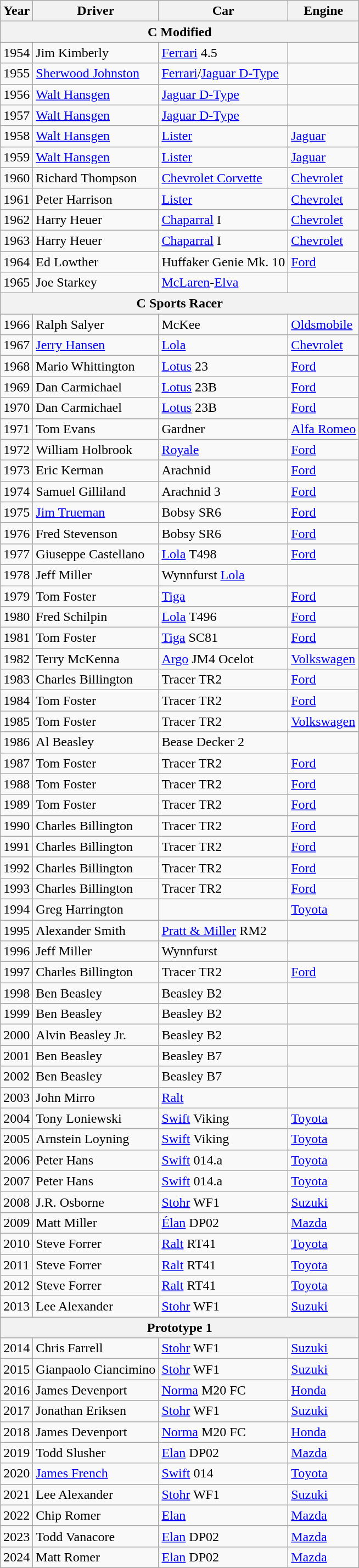<table class="wikitable">
<tr>
<th>Year</th>
<th>Driver</th>
<th>Car</th>
<th>Engine</th>
</tr>
<tr>
<th colspan=4>C Modified</th>
</tr>
<tr>
<td>1954</td>
<td> Jim Kimberly</td>
<td><a href='#'>Ferrari</a> 4.5</td>
<td></td>
</tr>
<tr>
<td>1955</td>
<td> <a href='#'>Sherwood Johnston</a></td>
<td><a href='#'>Ferrari</a>/<a href='#'>Jaguar D-Type</a></td>
<td></td>
</tr>
<tr>
<td>1956</td>
<td> <a href='#'>Walt Hansgen</a></td>
<td><a href='#'>Jaguar D-Type</a></td>
<td></td>
</tr>
<tr>
<td>1957</td>
<td> <a href='#'>Walt Hansgen</a></td>
<td><a href='#'>Jaguar D-Type</a></td>
<td></td>
</tr>
<tr>
<td>1958</td>
<td> <a href='#'>Walt Hansgen</a></td>
<td><a href='#'>Lister</a></td>
<td><a href='#'>Jaguar</a></td>
</tr>
<tr>
<td>1959</td>
<td> <a href='#'>Walt Hansgen</a></td>
<td><a href='#'>Lister</a></td>
<td><a href='#'>Jaguar</a></td>
</tr>
<tr>
<td>1960</td>
<td> Richard Thompson</td>
<td><a href='#'>Chevrolet Corvette</a></td>
<td><a href='#'>Chevrolet</a></td>
</tr>
<tr>
<td>1961</td>
<td> Peter Harrison</td>
<td><a href='#'>Lister</a></td>
<td><a href='#'>Chevrolet</a></td>
</tr>
<tr>
<td>1962</td>
<td> Harry Heuer</td>
<td><a href='#'>Chaparral</a> I</td>
<td><a href='#'>Chevrolet</a></td>
</tr>
<tr>
<td>1963</td>
<td> Harry Heuer</td>
<td><a href='#'>Chaparral</a> I</td>
<td><a href='#'>Chevrolet</a></td>
</tr>
<tr>
<td>1964</td>
<td> Ed Lowther</td>
<td>Huffaker Genie Mk. 10</td>
<td><a href='#'>Ford</a></td>
</tr>
<tr>
<td>1965</td>
<td> Joe Starkey</td>
<td><a href='#'>McLaren</a>-<a href='#'>Elva</a></td>
<td></td>
</tr>
<tr>
<th colspan=4>C Sports Racer</th>
</tr>
<tr>
<td>1966</td>
<td> Ralph Salyer</td>
<td>McKee</td>
<td><a href='#'>Oldsmobile</a></td>
</tr>
<tr>
<td>1967</td>
<td> <a href='#'>Jerry Hansen</a></td>
<td><a href='#'>Lola</a></td>
<td><a href='#'>Chevrolet</a></td>
</tr>
<tr>
<td>1968</td>
<td> Mario Whittington</td>
<td><a href='#'>Lotus</a> 23</td>
<td><a href='#'>Ford</a></td>
</tr>
<tr>
<td>1969</td>
<td> Dan Carmichael</td>
<td><a href='#'>Lotus</a> 23B</td>
<td><a href='#'>Ford</a></td>
</tr>
<tr>
<td>1970</td>
<td> Dan Carmichael</td>
<td><a href='#'>Lotus</a> 23B</td>
<td><a href='#'>Ford</a></td>
</tr>
<tr>
<td>1971</td>
<td> Tom Evans</td>
<td>Gardner</td>
<td><a href='#'>Alfa Romeo</a></td>
</tr>
<tr>
<td>1972</td>
<td> William Holbrook</td>
<td><a href='#'>Royale</a></td>
<td><a href='#'>Ford</a></td>
</tr>
<tr>
<td>1973</td>
<td> Eric Kerman</td>
<td>Arachnid</td>
<td><a href='#'>Ford</a></td>
</tr>
<tr>
<td>1974</td>
<td> Samuel Gilliland</td>
<td>Arachnid 3</td>
<td><a href='#'>Ford</a></td>
</tr>
<tr>
<td>1975</td>
<td> <a href='#'>Jim Trueman</a></td>
<td>Bobsy SR6</td>
<td><a href='#'>Ford</a></td>
</tr>
<tr>
<td>1976</td>
<td> Fred Stevenson</td>
<td>Bobsy SR6</td>
<td><a href='#'>Ford</a></td>
</tr>
<tr>
<td>1977</td>
<td> Giuseppe Castellano</td>
<td><a href='#'>Lola</a> T498</td>
<td><a href='#'>Ford</a></td>
</tr>
<tr>
<td>1978</td>
<td> Jeff Miller</td>
<td>Wynnfurst <a href='#'>Lola</a></td>
<td></td>
</tr>
<tr>
<td>1979</td>
<td> Tom Foster</td>
<td><a href='#'>Tiga</a></td>
<td><a href='#'>Ford</a></td>
</tr>
<tr>
<td>1980</td>
<td> Fred Schilpin</td>
<td><a href='#'>Lola</a> T496</td>
<td><a href='#'>Ford</a></td>
</tr>
<tr>
<td>1981</td>
<td> Tom Foster</td>
<td><a href='#'>Tiga</a> SC81</td>
<td><a href='#'>Ford</a></td>
</tr>
<tr>
<td>1982</td>
<td> Terry McKenna</td>
<td><a href='#'>Argo</a> JM4 Ocelot</td>
<td><a href='#'>Volkswagen</a></td>
</tr>
<tr>
<td>1983</td>
<td> Charles Billington</td>
<td>Tracer TR2</td>
<td><a href='#'>Ford</a></td>
</tr>
<tr>
<td>1984</td>
<td> Tom Foster</td>
<td>Tracer TR2</td>
<td><a href='#'>Ford</a></td>
</tr>
<tr>
<td>1985</td>
<td> Tom Foster</td>
<td>Tracer TR2</td>
<td><a href='#'>Volkswagen</a></td>
</tr>
<tr>
<td>1986</td>
<td> Al Beasley</td>
<td>Bease Decker 2</td>
<td></td>
</tr>
<tr>
<td>1987</td>
<td> Tom Foster</td>
<td>Tracer TR2</td>
<td><a href='#'>Ford</a></td>
</tr>
<tr>
<td>1988</td>
<td> Tom Foster</td>
<td>Tracer TR2</td>
<td><a href='#'>Ford</a></td>
</tr>
<tr>
<td>1989</td>
<td> Tom Foster</td>
<td>Tracer TR2</td>
<td><a href='#'>Ford</a></td>
</tr>
<tr>
<td>1990</td>
<td> Charles Billington</td>
<td>Tracer TR2</td>
<td><a href='#'>Ford</a></td>
</tr>
<tr>
<td>1991</td>
<td> Charles Billington</td>
<td>Tracer TR2</td>
<td><a href='#'>Ford</a></td>
</tr>
<tr>
<td>1992</td>
<td> Charles Billington</td>
<td>Tracer TR2</td>
<td><a href='#'>Ford</a></td>
</tr>
<tr>
<td>1993</td>
<td> Charles Billington</td>
<td>Tracer TR2</td>
<td><a href='#'>Ford</a></td>
</tr>
<tr>
<td>1994</td>
<td> Greg Harrington</td>
<td></td>
<td><a href='#'>Toyota</a></td>
</tr>
<tr>
<td>1995</td>
<td> Alexander Smith</td>
<td><a href='#'>Pratt & Miller</a> RM2</td>
<td></td>
</tr>
<tr>
<td>1996</td>
<td> Jeff Miller</td>
<td>Wynnfurst</td>
<td></td>
</tr>
<tr>
<td>1997</td>
<td> Charles Billington</td>
<td>Tracer TR2</td>
<td><a href='#'>Ford</a></td>
</tr>
<tr>
<td>1998</td>
<td> Ben Beasley</td>
<td>Beasley B2</td>
<td></td>
</tr>
<tr>
<td>1999</td>
<td> Ben Beasley</td>
<td>Beasley B2</td>
<td></td>
</tr>
<tr>
<td>2000</td>
<td> Alvin Beasley Jr.</td>
<td>Beasley B2</td>
<td></td>
</tr>
<tr>
<td>2001</td>
<td> Ben Beasley</td>
<td>Beasley B7</td>
<td></td>
</tr>
<tr>
<td>2002</td>
<td> Ben Beasley</td>
<td>Beasley B7</td>
<td></td>
</tr>
<tr>
<td>2003</td>
<td> John Mirro</td>
<td><a href='#'>Ralt</a></td>
<td></td>
</tr>
<tr>
<td>2004</td>
<td> Tony Loniewski</td>
<td><a href='#'>Swift</a> Viking</td>
<td><a href='#'>Toyota</a></td>
</tr>
<tr>
<td>2005</td>
<td> Arnstein Loyning</td>
<td><a href='#'>Swift</a> Viking</td>
<td><a href='#'>Toyota</a></td>
</tr>
<tr>
<td>2006</td>
<td> Peter Hans</td>
<td><a href='#'>Swift</a> 014.a</td>
<td><a href='#'>Toyota</a></td>
</tr>
<tr>
<td>2007</td>
<td> Peter Hans</td>
<td><a href='#'>Swift</a> 014.a</td>
<td><a href='#'>Toyota</a></td>
</tr>
<tr>
<td>2008</td>
<td> J.R. Osborne</td>
<td><a href='#'>Stohr</a> WF1</td>
<td><a href='#'>Suzuki</a></td>
</tr>
<tr>
<td>2009</td>
<td> Matt Miller</td>
<td><a href='#'>Élan</a> DP02</td>
<td><a href='#'>Mazda</a></td>
</tr>
<tr>
<td>2010</td>
<td> Steve Forrer</td>
<td><a href='#'>Ralt</a> RT41</td>
<td><a href='#'>Toyota</a></td>
</tr>
<tr>
<td>2011</td>
<td> Steve Forrer</td>
<td><a href='#'>Ralt</a> RT41</td>
<td><a href='#'>Toyota</a></td>
</tr>
<tr>
<td>2012</td>
<td> Steve Forrer</td>
<td><a href='#'>Ralt</a> RT41</td>
<td><a href='#'>Toyota</a></td>
</tr>
<tr>
<td>2013</td>
<td> Lee Alexander</td>
<td><a href='#'>Stohr</a> WF1</td>
<td><a href='#'>Suzuki</a></td>
</tr>
<tr>
<th colspan=4>Prototype 1</th>
</tr>
<tr>
<td>2014</td>
<td> Chris Farrell</td>
<td><a href='#'>Stohr</a> WF1</td>
<td><a href='#'>Suzuki</a></td>
</tr>
<tr>
<td>2015</td>
<td> Gianpaolo Ciancimino</td>
<td><a href='#'>Stohr</a> WF1</td>
<td><a href='#'>Suzuki</a></td>
</tr>
<tr>
<td>2016</td>
<td> James Devenport</td>
<td><a href='#'>Norma</a> M20 FC</td>
<td><a href='#'>Honda</a></td>
</tr>
<tr>
<td>2017</td>
<td> Jonathan Eriksen</td>
<td><a href='#'>Stohr</a> WF1</td>
<td><a href='#'>Suzuki</a></td>
</tr>
<tr>
<td>2018</td>
<td> James Devenport</td>
<td><a href='#'>Norma</a> M20 FC</td>
<td><a href='#'>Honda</a></td>
</tr>
<tr>
<td>2019</td>
<td> Todd Slusher</td>
<td><a href='#'>Elan</a> DP02</td>
<td><a href='#'>Mazda</a></td>
</tr>
<tr>
<td>2020</td>
<td> <a href='#'>James French</a></td>
<td><a href='#'>Swift</a> 014</td>
<td><a href='#'>Toyota</a></td>
</tr>
<tr>
<td>2021</td>
<td> Lee Alexander</td>
<td><a href='#'>Stohr</a> WF1</td>
<td><a href='#'>Suzuki</a></td>
</tr>
<tr>
<td>2022</td>
<td> Chip Romer</td>
<td><a href='#'>Elan</a></td>
<td><a href='#'>Mazda</a></td>
</tr>
<tr>
<td>2023</td>
<td> Todd Vanacore</td>
<td><a href='#'>Elan</a> DP02</td>
<td><a href='#'>Mazda</a></td>
</tr>
<tr>
<td>2024</td>
<td> Matt Romer</td>
<td><a href='#'>Elan</a> DP02</td>
<td><a href='#'>Mazda</a></td>
</tr>
</table>
